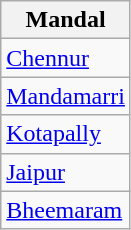<table class="wikitable sortable static-row-numbers static-row-header-hash">
<tr>
<th>Mandal</th>
</tr>
<tr>
<td><a href='#'>Chennur</a></td>
</tr>
<tr>
<td><a href='#'>Mandamarri</a></td>
</tr>
<tr>
<td><a href='#'>Kotapally</a></td>
</tr>
<tr>
<td><a href='#'>Jaipur</a></td>
</tr>
<tr>
<td><a href='#'>Bheemaram</a></td>
</tr>
</table>
